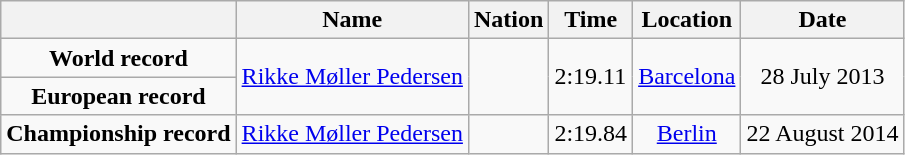<table class=wikitable style=text-align:center>
<tr>
<th></th>
<th>Name</th>
<th>Nation</th>
<th>Time</th>
<th>Location</th>
<th>Date</th>
</tr>
<tr>
<td><strong>World record</strong></td>
<td align=left rowspan=2><a href='#'>Rikke Møller Pedersen</a></td>
<td align=left rowspan=2></td>
<td align=left rowspan=2>2:19.11</td>
<td rowspan=2><a href='#'>Barcelona</a></td>
<td rowspan=2>28 July 2013</td>
</tr>
<tr>
<td><strong>European record</strong></td>
</tr>
<tr>
<td><strong>Championship record</strong></td>
<td align=left><a href='#'>Rikke Møller Pedersen</a></td>
<td align=left></td>
<td align=left>2:19.84</td>
<td><a href='#'>Berlin</a></td>
<td>22 August 2014</td>
</tr>
</table>
